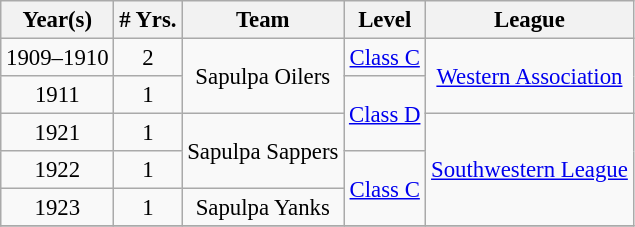<table class="wikitable" style="text-align:center; font-size: 95%;">
<tr>
<th>Year(s)</th>
<th># Yrs.</th>
<th>Team</th>
<th>Level</th>
<th>League</th>
</tr>
<tr>
<td>1909–1910</td>
<td>2</td>
<td rowspan=2>Sapulpa Oilers</td>
<td><a href='#'>Class C</a></td>
<td rowspan=2><a href='#'>Western Association</a></td>
</tr>
<tr>
<td>1911</td>
<td>1</td>
<td rowspan=2><a href='#'>Class D</a></td>
</tr>
<tr>
<td>1921</td>
<td>1</td>
<td rowspan=2>Sapulpa Sappers</td>
<td rowspan=3><a href='#'>Southwestern League</a></td>
</tr>
<tr>
<td>1922</td>
<td>1</td>
<td rowspan=2><a href='#'>Class C</a></td>
</tr>
<tr>
<td>1923</td>
<td>1</td>
<td>Sapulpa Yanks</td>
</tr>
<tr>
</tr>
</table>
